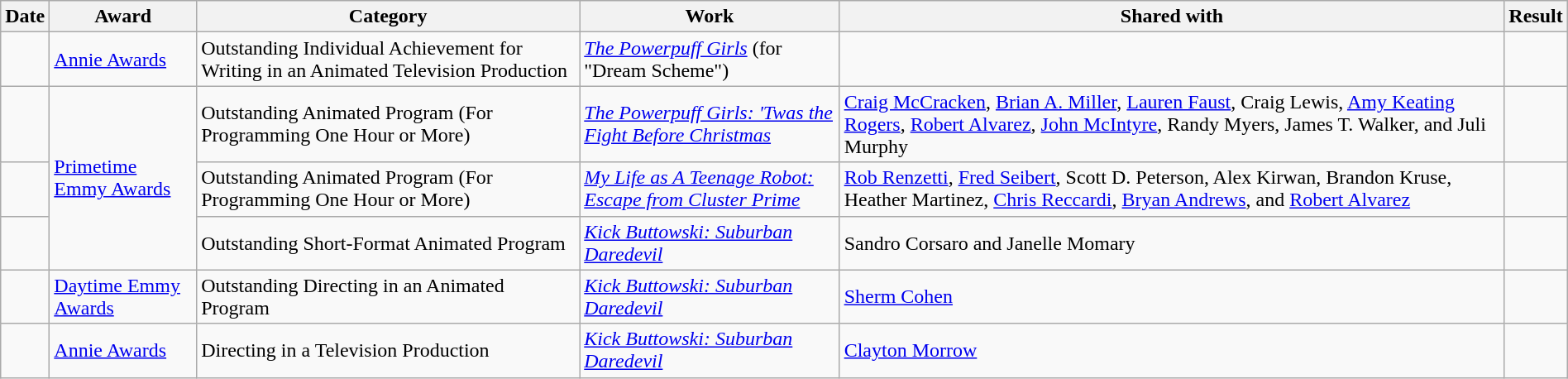<table class="wikitable sortable" style="margin-right: 0;">
<tr>
<th>Date</th>
<th>Award</th>
<th>Category</th>
<th>Work</th>
<th>Shared with</th>
<th>Result</th>
</tr>
<tr>
<td></td>
<td><a href='#'>Annie Awards</a></td>
<td>Outstanding Individual Achievement for Writing in an Animated Television Production</td>
<td><em><a href='#'>The Powerpuff Girls</a></em> (for "Dream Scheme")</td>
<td></td>
<td></td>
</tr>
<tr>
<td></td>
<td rowspan="3"><a href='#'>Primetime Emmy Awards</a></td>
<td>Outstanding Animated Program (For Programming One Hour or More)</td>
<td><em><a href='#'>The Powerpuff Girls: 'Twas the Fight Before Christmas</a></em></td>
<td><a href='#'>Craig McCracken</a>, <a href='#'>Brian A. Miller</a>, <a href='#'>Lauren Faust</a>, Craig Lewis, <a href='#'>Amy Keating Rogers</a>, <a href='#'>Robert Alvarez</a>, <a href='#'>John McIntyre</a>, Randy Myers, James T. Walker, and Juli Murphy</td>
<td></td>
</tr>
<tr>
<td></td>
<td>Outstanding Animated Program (For Programming One Hour or More)</td>
<td><em><a href='#'>My Life as A Teenage Robot: Escape from Cluster Prime</a></em></td>
<td><a href='#'>Rob Renzetti</a>, <a href='#'>Fred Seibert</a>, Scott D. Peterson, Alex Kirwan, Brandon Kruse, Heather Martinez, <a href='#'>Chris Reccardi</a>, <a href='#'>Bryan Andrews</a>, and <a href='#'>Robert Alvarez</a></td>
<td></td>
</tr>
<tr>
<td></td>
<td>Outstanding Short-Format Animated Program</td>
<td><em><a href='#'>Kick Buttowski: Suburban Daredevil</a></em></td>
<td>Sandro Corsaro and Janelle Momary</td>
<td></td>
</tr>
<tr>
<td></td>
<td><a href='#'>Daytime Emmy Awards</a></td>
<td>Outstanding Directing in an Animated Program</td>
<td><em><a href='#'>Kick Buttowski: Suburban Daredevil</a></em></td>
<td><a href='#'>Sherm Cohen</a></td>
<td></td>
</tr>
<tr>
<td></td>
<td><a href='#'>Annie Awards</a></td>
<td>Directing in a Television Production</td>
<td><em><a href='#'>Kick Buttowski: Suburban Daredevil</a></em></td>
<td><a href='#'>Clayton Morrow</a></td>
<td></td>
</tr>
</table>
